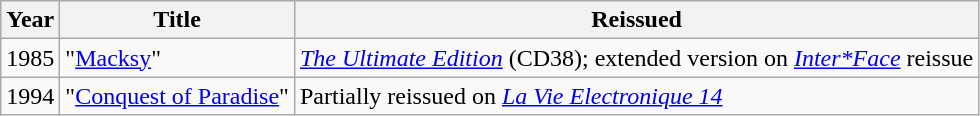<table class="wikitable sortable">
<tr>
<th>Year</th>
<th>Title</th>
<th>Reissued</th>
</tr>
<tr>
<td>1985</td>
<td>"<a href='#'>Macksy</a>"</td>
<td><em><a href='#'>The Ultimate Edition</a></em> (CD38); extended version on <em><a href='#'>Inter*Face</a></em> reissue</td>
</tr>
<tr>
<td>1994</td>
<td>"<a href='#'>Conquest of Paradise</a>"</td>
<td>Partially reissued on <em><a href='#'>La Vie Electronique 14</a></em></td>
</tr>
</table>
